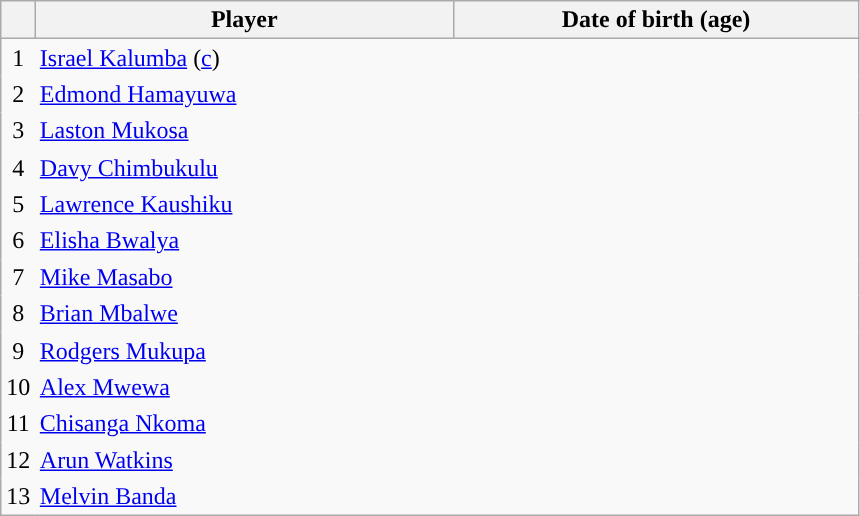<table class="wikitable" style="font-size:">
<tr>
<th scope="col" style="width:4%"></th>
<th scope="col">Player</th>
<th scope="col">Date of birth (age)</th>
</tr>
<tr>
<td style="text-align:center; border:0">1</td>
<td style="text-align:left; border:0"><a href='#'>Israel Kalumba</a> (<a href='#'>c</a>)</td>
<td style="text-align:left; border:0"></td>
</tr>
<tr>
<td style="text-align:center; border:0">2</td>
<td style="text-align:left; border:0"><a href='#'>Edmond Hamayuwa</a></td>
<td style="text-align:left; border:0"></td>
</tr>
<tr>
<td style="text-align:center; border:0">3</td>
<td style="text-align:left; border:0"><a href='#'>Laston Mukosa</a></td>
<td style="text-align:left; border:0"></td>
</tr>
<tr>
<td style="text-align:center; border:0">4</td>
<td style="text-align:left; border:0"><a href='#'>Davy Chimbukulu</a></td>
<td style="text-align:left; border:0"></td>
</tr>
<tr>
<td style="text-align:center; border:0">5</td>
<td style="text-align:left; border:0"><a href='#'>Lawrence Kaushiku</a></td>
<td style="text-align:left; border:0"></td>
</tr>
<tr>
<td style="text-align:center; border:0">6</td>
<td style="text-align:left; border:0"><a href='#'>Elisha Bwalya</a></td>
<td style="text-align:left; border:0"></td>
</tr>
<tr>
<td style="text-align:center; border:0">7</td>
<td style="text-align:left; border:0"><a href='#'>Mike Masabo</a></td>
<td style="text-align:left; border:0"></td>
</tr>
<tr>
<td style="text-align:center; border:0">8</td>
<td style="text-align:left; border:0"><a href='#'>Brian Mbalwe</a></td>
<td style="text-align:left; border:0"></td>
</tr>
<tr>
<td style="text-align:center; border:0">9</td>
<td style="text-align:left; border:0"><a href='#'>Rodgers Mukupa</a></td>
<td style="text-align:left; border:0"></td>
</tr>
<tr>
<td style="text-align:center; border:0">10</td>
<td style="text-align:left; border:0"><a href='#'>Alex Mwewa</a></td>
<td style="text-align:left; border:0"></td>
</tr>
<tr>
<td style="text-align:center; border:0">11</td>
<td style="text-align:left; border:0"><a href='#'>Chisanga Nkoma</a></td>
<td style="text-align:left; border:0"></td>
</tr>
<tr>
<td style="text-align:center; border:0">12</td>
<td style="text-align:left; border:0"><a href='#'>Arun Watkins</a></td>
<td style="text-align:left; border:0"></td>
</tr>
<tr>
<td style="text-align:center; border:0">13</td>
<td style="text-align:left; border:0"><a href='#'>Melvin Banda</a></td>
<td style="text-align:left; border:0"></td>
</tr>
</table>
